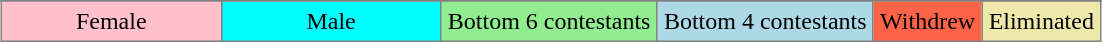<table border="2" cellpadding="4" style="margin:1em auto; border: 1px solid gray; border-collapse: collapse; text-align:center;">
<tr>
</tr>
<tr>
<td style="background:Pink; width:20%;">Female</td>
<td style="background:Cyan; width:20%;">Male</td>
<td style="background:Lightgreen;">Bottom 6 contestants</td>
<td style="background:Lightblue;">Bottom 4 contestants</td>
<td style="background:Tomato;">Withdrew</td>
<td style="background:Palegoldenrod;">Eliminated</td>
</tr>
</table>
